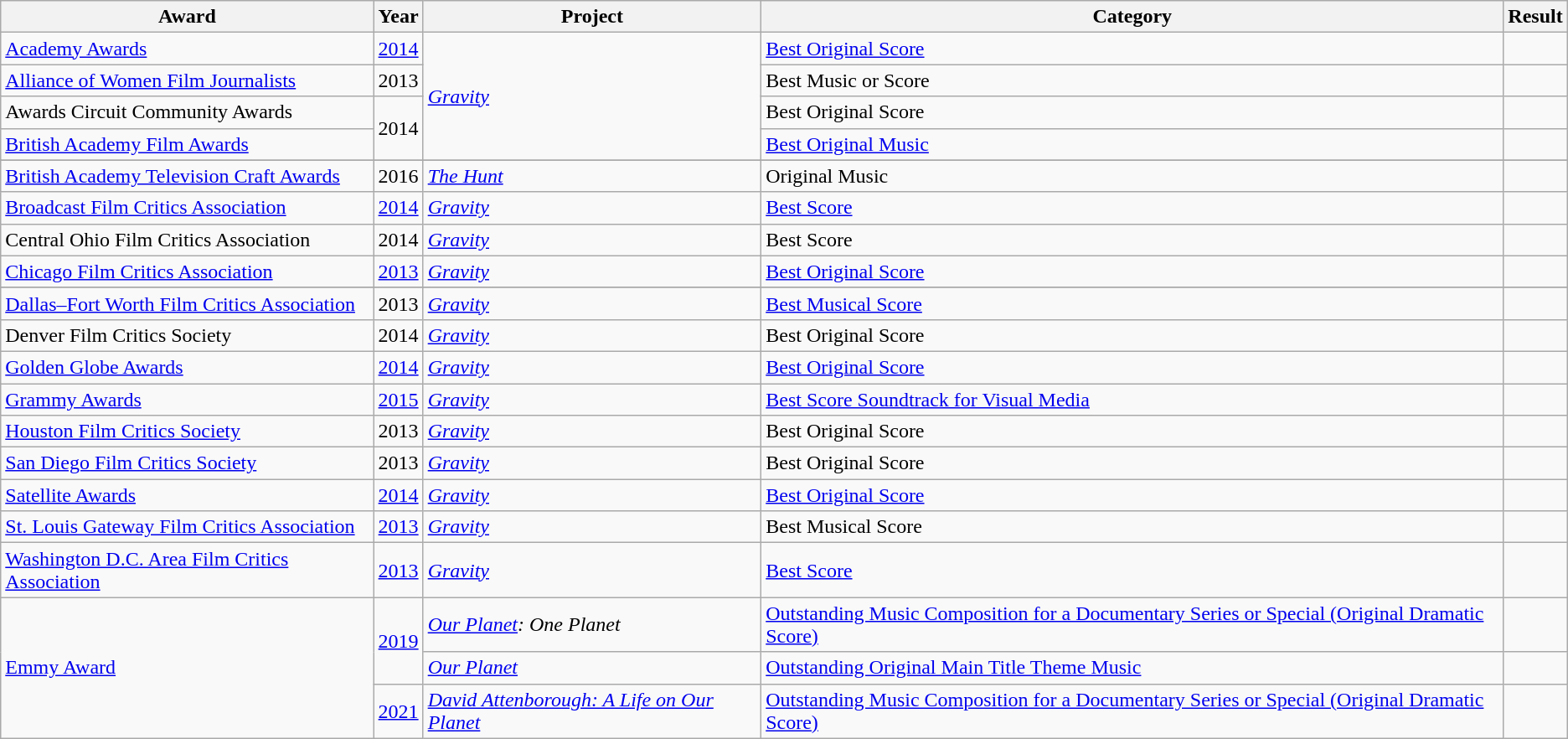<table class="wikitable sortable">
<tr>
<th>Award</th>
<th>Year</th>
<th>Project</th>
<th>Category</th>
<th>Result</th>
</tr>
<tr>
<td><a href='#'>Academy Awards</a></td>
<td><a href='#'>2014</a></td>
<td rowspan=4><em><a href='#'>Gravity</a></em></td>
<td><a href='#'>Best Original Score</a></td>
<td></td>
</tr>
<tr>
<td><a href='#'>Alliance of Women Film Journalists</a></td>
<td>2013</td>
<td>Best Music or Score</td>
<td></td>
</tr>
<tr>
<td>Awards Circuit Community Awards</td>
<td rowspan=2>2014</td>
<td>Best Original Score</td>
<td></td>
</tr>
<tr>
<td><a href='#'>British Academy Film Awards</a></td>
<td><a href='#'>Best Original Music</a></td>
<td></td>
</tr>
<tr>
</tr>
<tr>
<td><a href='#'>British Academy Television Craft Awards</a></td>
<td>2016</td>
<td><em><a href='#'>The Hunt</a></em></td>
<td>Original Music</td>
<td></td>
</tr>
<tr>
<td><a href='#'>Broadcast Film Critics Association</a></td>
<td><a href='#'>2014</a></td>
<td><em><a href='#'>Gravity</a></em></td>
<td><a href='#'>Best Score</a></td>
<td></td>
</tr>
<tr>
<td>Central Ohio Film Critics Association</td>
<td>2014</td>
<td><em><a href='#'>Gravity</a></em></td>
<td>Best Score</td>
<td></td>
</tr>
<tr>
<td><a href='#'>Chicago Film Critics Association</a></td>
<td><a href='#'>2013</a></td>
<td><em><a href='#'>Gravity</a></em></td>
<td><a href='#'>Best Original Score</a></td>
<td></td>
</tr>
<tr>
</tr>
<tr>
<td><a href='#'>Dallas–Fort Worth Film Critics Association</a></td>
<td>2013</td>
<td><em><a href='#'>Gravity</a></em></td>
<td><a href='#'>Best Musical Score</a></td>
<td></td>
</tr>
<tr>
<td>Denver Film Critics Society</td>
<td>2014</td>
<td><em><a href='#'>Gravity</a></em></td>
<td>Best Original Score</td>
<td></td>
</tr>
<tr>
<td><a href='#'>Golden Globe Awards</a></td>
<td><a href='#'>2014</a></td>
<td><em><a href='#'>Gravity</a></em></td>
<td><a href='#'>Best Original Score</a></td>
<td></td>
</tr>
<tr>
<td><a href='#'>Grammy Awards</a></td>
<td><a href='#'>2015</a></td>
<td><em><a href='#'>Gravity</a></em></td>
<td><a href='#'>Best Score Soundtrack for Visual Media</a></td>
<td></td>
</tr>
<tr>
<td><a href='#'>Houston Film Critics Society</a></td>
<td>2013</td>
<td><em><a href='#'>Gravity</a></em></td>
<td>Best Original Score</td>
<td></td>
</tr>
<tr>
<td><a href='#'>San Diego Film Critics Society</a></td>
<td>2013</td>
<td><em><a href='#'>Gravity</a></em></td>
<td>Best Original Score</td>
<td></td>
</tr>
<tr>
<td><a href='#'>Satellite Awards</a></td>
<td><a href='#'>2014</a></td>
<td><em><a href='#'>Gravity</a></em></td>
<td><a href='#'>Best Original Score</a></td>
<td></td>
</tr>
<tr>
<td><a href='#'>St. Louis Gateway Film Critics Association</a></td>
<td><a href='#'>2013</a></td>
<td><em><a href='#'>Gravity</a></em></td>
<td>Best Musical Score</td>
<td></td>
</tr>
<tr>
<td><a href='#'>Washington D.C. Area Film Critics Association</a></td>
<td><a href='#'>2013</a></td>
<td><em><a href='#'>Gravity</a></em></td>
<td><a href='#'>Best Score</a></td>
<td></td>
</tr>
<tr>
<td rowspan="3"><a href='#'>Emmy Award</a></td>
<td rowspan="2"><a href='#'>2019</a></td>
<td><em><a href='#'>Our Planet</a>: One Planet</em></td>
<td><a href='#'>Outstanding Music Composition for a Documentary Series or Special (Original Dramatic Score)</a></td>
<td></td>
</tr>
<tr>
<td><em><a href='#'>Our Planet</a></em></td>
<td><a href='#'>Outstanding Original Main Title Theme Music</a></td>
<td></td>
</tr>
<tr>
<td><a href='#'>2021</a></td>
<td><em><a href='#'>David Attenborough: A Life on Our Planet</a></em></td>
<td><a href='#'>Outstanding Music Composition for a Documentary Series or Special (Original Dramatic Score)</a></td>
<td></td>
</tr>
</table>
